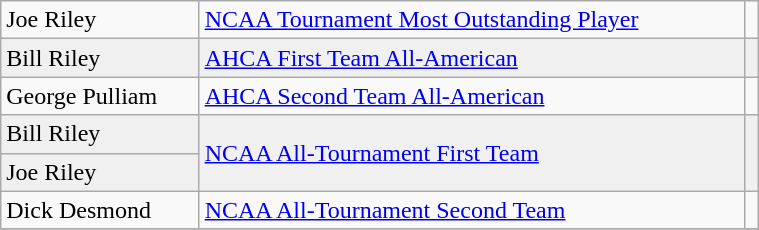<table class="wikitable" width=40%>
<tr>
<td>Joe Riley</td>
<td rowspan=1><a href='#'>NCAA Tournament Most Outstanding Player</a></td>
<td rowspan=1></td>
</tr>
<tr bgcolor=f0f0f0>
<td>Bill Riley</td>
<td rowspan=1><a href='#'>AHCA First Team All-American</a></td>
<td rowspan=1></td>
</tr>
<tr>
<td>George Pulliam</td>
<td rowspan=1><a href='#'>AHCA Second Team All-American</a></td>
<td rowspan=1></td>
</tr>
<tr bgcolor=f0f0f0>
<td>Bill Riley</td>
<td rowspan=2><a href='#'>NCAA All-Tournament First Team</a></td>
<td rowspan=2></td>
</tr>
<tr bgcolor=f0f0f0>
<td>Joe Riley</td>
</tr>
<tr>
<td>Dick Desmond</td>
<td rowspan=1><a href='#'>NCAA All-Tournament Second Team</a></td>
<td rowspan=1></td>
</tr>
<tr>
</tr>
</table>
